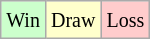<table class="wikitable">
<tr>
<td style="background-color: #CCFFCC;"><small>Win</small></td>
<td style="background-color: #FFFFCC;"><small>Draw</small></td>
<td style="background-color: #FFCCCC;"><small>Loss</small></td>
</tr>
</table>
